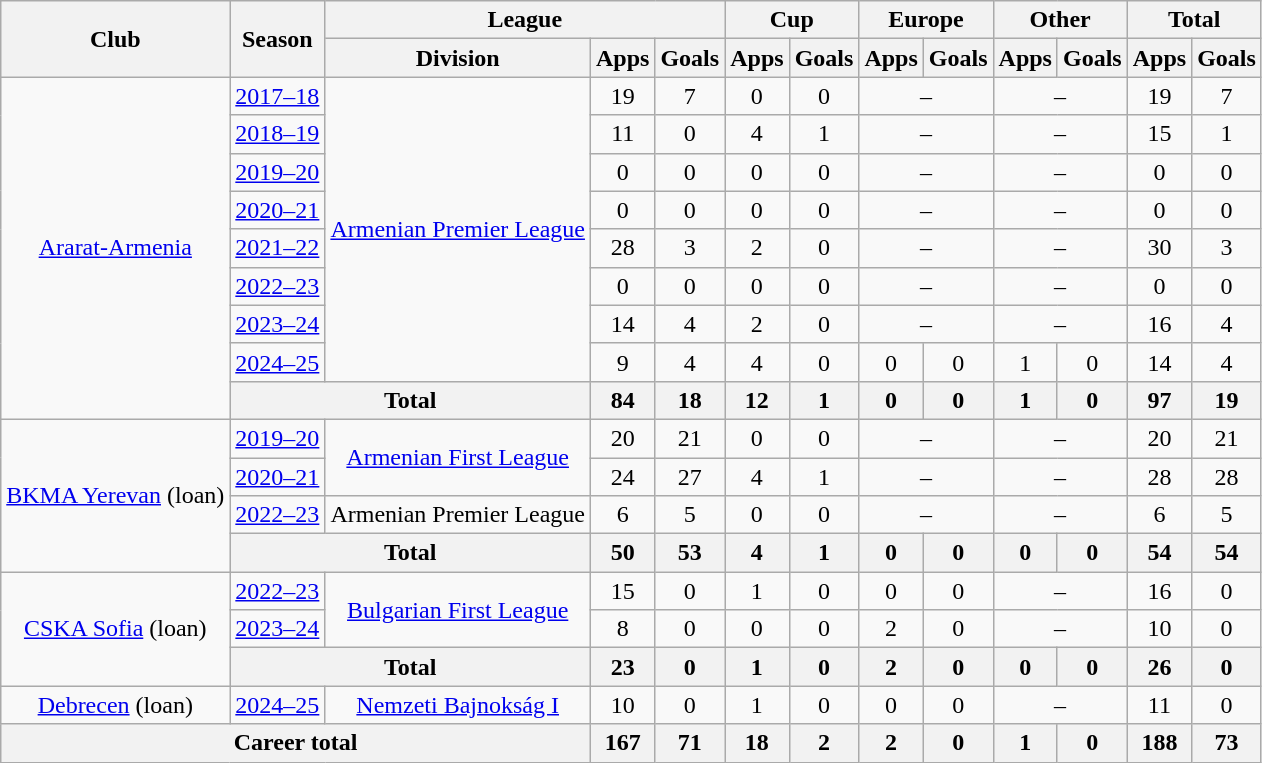<table class="wikitable" style="text-align:center">
<tr>
<th rowspan="2">Club</th>
<th rowspan="2">Season</th>
<th colspan="3">League</th>
<th colspan="2">Cup</th>
<th colspan="2">Europe</th>
<th colspan="2">Other</th>
<th colspan="2">Total</th>
</tr>
<tr>
<th>Division</th>
<th>Apps</th>
<th>Goals</th>
<th>Apps</th>
<th>Goals</th>
<th>Apps</th>
<th>Goals</th>
<th>Apps</th>
<th>Goals</th>
<th>Apps</th>
<th>Goals</th>
</tr>
<tr>
<td rowspan="9"><a href='#'>Ararat-Armenia</a></td>
<td><a href='#'>2017–18</a></td>
<td rowspan="8"><a href='#'>Armenian Premier League</a></td>
<td>19</td>
<td>7</td>
<td>0</td>
<td>0</td>
<td colspan="2">–</td>
<td colspan="2">–</td>
<td>19</td>
<td>7</td>
</tr>
<tr>
<td><a href='#'>2018–19</a></td>
<td>11</td>
<td>0</td>
<td>4</td>
<td>1</td>
<td colspan="2">–</td>
<td colspan="2">–</td>
<td>15</td>
<td>1</td>
</tr>
<tr>
<td><a href='#'>2019–20</a></td>
<td>0</td>
<td>0</td>
<td>0</td>
<td>0</td>
<td colspan="2">–</td>
<td colspan="2">–</td>
<td>0</td>
<td>0</td>
</tr>
<tr>
<td><a href='#'>2020–21</a></td>
<td>0</td>
<td>0</td>
<td>0</td>
<td>0</td>
<td colspan="2">–</td>
<td colspan="2">–</td>
<td>0</td>
<td>0</td>
</tr>
<tr>
<td><a href='#'>2021–22</a></td>
<td>28</td>
<td>3</td>
<td>2</td>
<td>0</td>
<td colspan="2">–</td>
<td colspan="2">–</td>
<td>30</td>
<td>3</td>
</tr>
<tr>
<td><a href='#'>2022–23</a></td>
<td>0</td>
<td>0</td>
<td>0</td>
<td>0</td>
<td colspan="2">–</td>
<td colspan="2">–</td>
<td>0</td>
<td>0</td>
</tr>
<tr>
<td><a href='#'>2023–24</a></td>
<td>14</td>
<td>4</td>
<td>2</td>
<td>0</td>
<td colspan="2">–</td>
<td colspan="2">–</td>
<td>16</td>
<td>4</td>
</tr>
<tr>
<td><a href='#'>2024–25</a></td>
<td>9</td>
<td>4</td>
<td>4</td>
<td>0</td>
<td>0</td>
<td>0</td>
<td>1</td>
<td>0</td>
<td>14</td>
<td>4</td>
</tr>
<tr>
<th colspan="2">Total</th>
<th>84</th>
<th>18</th>
<th>12</th>
<th>1</th>
<th>0</th>
<th>0</th>
<th>1</th>
<th>0</th>
<th>97</th>
<th>19</th>
</tr>
<tr>
<td rowspan="4"><a href='#'>BKMA Yerevan</a> (loan)</td>
<td><a href='#'>2019–20</a></td>
<td rowspan="2"><a href='#'>Armenian First League</a></td>
<td>20</td>
<td>21</td>
<td>0</td>
<td>0</td>
<td colspan="2">–</td>
<td colspan="2">–</td>
<td>20</td>
<td>21</td>
</tr>
<tr>
<td><a href='#'>2020–21</a></td>
<td>24</td>
<td>27</td>
<td>4</td>
<td>1</td>
<td colspan="2">–</td>
<td colspan="2">–</td>
<td>28</td>
<td>28</td>
</tr>
<tr>
<td><a href='#'>2022–23</a></td>
<td>Armenian Premier League</td>
<td>6</td>
<td>5</td>
<td>0</td>
<td>0</td>
<td colspan="2">–</td>
<td colspan="2">–</td>
<td>6</td>
<td>5</td>
</tr>
<tr>
<th colspan="2">Total</th>
<th>50</th>
<th>53</th>
<th>4</th>
<th>1</th>
<th>0</th>
<th>0</th>
<th>0</th>
<th>0</th>
<th>54</th>
<th>54</th>
</tr>
<tr>
<td rowspan="3"><a href='#'>CSKA Sofia</a> (loan)</td>
<td><a href='#'>2022–23</a></td>
<td rowspan="2"><a href='#'>Bulgarian First League</a></td>
<td>15</td>
<td>0</td>
<td>1</td>
<td>0</td>
<td>0</td>
<td>0</td>
<td colspan="2">–</td>
<td>16</td>
<td>0</td>
</tr>
<tr>
<td><a href='#'>2023–24</a></td>
<td>8</td>
<td>0</td>
<td>0</td>
<td>0</td>
<td>2</td>
<td>0</td>
<td colspan="2">–</td>
<td>10</td>
<td>0</td>
</tr>
<tr>
<th colspan="2">Total</th>
<th>23</th>
<th>0</th>
<th>1</th>
<th>0</th>
<th>2</th>
<th>0</th>
<th>0</th>
<th>0</th>
<th>26</th>
<th>0</th>
</tr>
<tr>
<td><a href='#'>Debrecen</a> (loan)</td>
<td><a href='#'>2024–25</a></td>
<td><a href='#'>Nemzeti Bajnokság I</a></td>
<td>10</td>
<td>0</td>
<td>1</td>
<td>0</td>
<td>0</td>
<td>0</td>
<td colspan="2">–</td>
<td>11</td>
<td>0</td>
</tr>
<tr>
<th colspan="3">Career total</th>
<th>167</th>
<th>71</th>
<th>18</th>
<th>2</th>
<th>2</th>
<th>0</th>
<th>1</th>
<th>0</th>
<th>188</th>
<th>73</th>
</tr>
</table>
